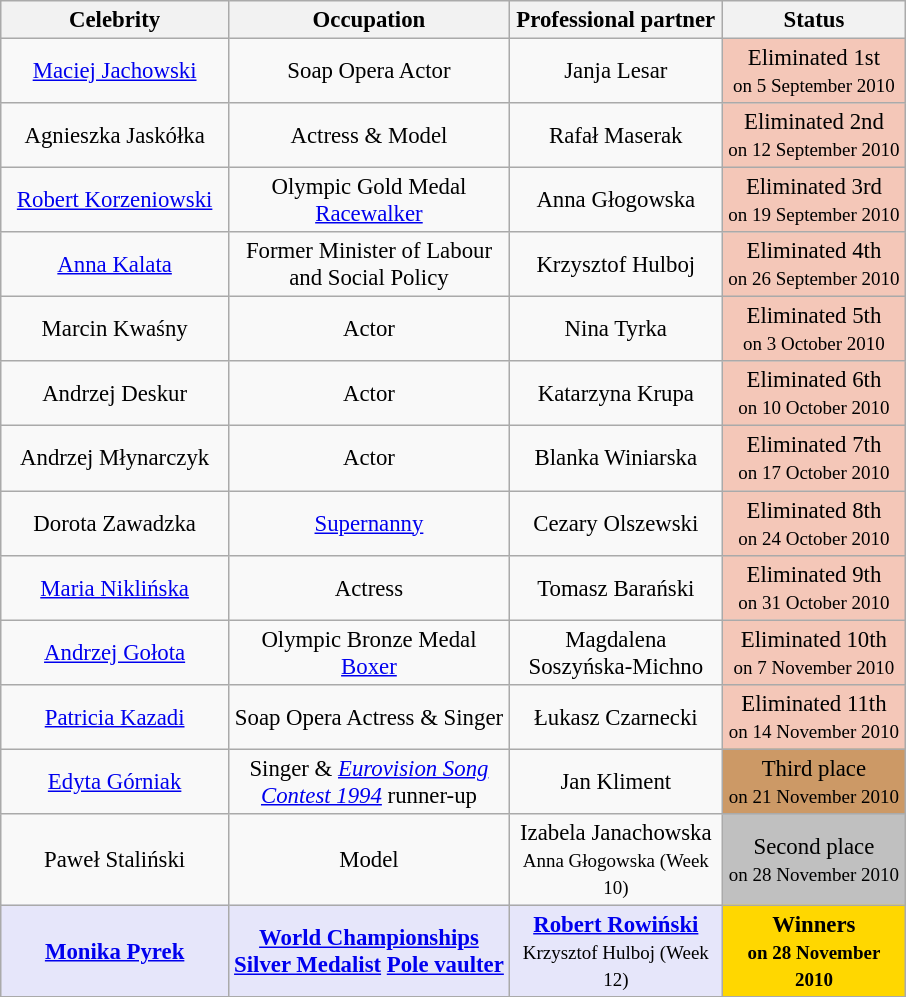<table class="wikitable"  style="margin:auto; text-align:center; font-size:95%;">
<tr>
<th style="width:145px;">Celebrity</th>
<th style="width:180px;">Occupation</th>
<th style="width:135px;">Professional partner</th>
<th style="width:115px;">Status</th>
</tr>
<tr>
<td><a href='#'>Maciej Jachowski</a></td>
<td>Soap Opera Actor</td>
<td>Janja Lesar</td>
<td bgcolor="#F4C7B8">Eliminated 1st<br><small>on 5 September 2010</small></td>
</tr>
<tr>
<td>Agnieszka Jaskółka</td>
<td>Actress & Model</td>
<td>Rafał Maserak</td>
<td bgcolor="#F4C7B8">Eliminated 2nd<br><small>on 12 September 2010</small></td>
</tr>
<tr>
<td><a href='#'>Robert Korzeniowski</a></td>
<td>Olympic Gold Medal <a href='#'>Racewalker</a></td>
<td>Anna Głogowska</td>
<td bgcolor="#F4C7B8">Eliminated 3rd<br><small>on 19 September 2010</small></td>
</tr>
<tr>
<td><a href='#'>Anna Kalata</a></td>
<td>Former Minister of Labour and Social Policy</td>
<td>Krzysztof Hulboj</td>
<td bgcolor="#F4C7B8">Eliminated 4th<br><small>on 26 September 2010</small></td>
</tr>
<tr>
<td>Marcin Kwaśny</td>
<td>Actor</td>
<td>Nina Tyrka</td>
<td bgcolor="#F4C7B8">Eliminated 5th<br><small>on 3 October 2010</small></td>
</tr>
<tr>
<td>Andrzej Deskur</td>
<td>Actor</td>
<td>Katarzyna Krupa</td>
<td bgcolor="#F4C7B8">Eliminated 6th<br><small>on 10 October 2010</small></td>
</tr>
<tr>
<td>Andrzej Młynarczyk</td>
<td>Actor</td>
<td>Blanka Winiarska</td>
<td bgcolor="#F4C7B8">Eliminated 7th<br><small>on 17 October 2010</small></td>
</tr>
<tr>
<td>Dorota Zawadzka</td>
<td><a href='#'>Supernanny</a></td>
<td>Cezary Olszewski</td>
<td bgcolor="#F4C7B8">Eliminated 8th<br><small>on 24 October 2010</small></td>
</tr>
<tr>
<td><a href='#'>Maria Niklińska</a></td>
<td>Actress</td>
<td>Tomasz Barański</td>
<td bgcolor="#F4C7B8">Eliminated 9th<br><small>on 31 October 2010</small></td>
</tr>
<tr>
<td><a href='#'>Andrzej Gołota</a></td>
<td>Olympic Bronze Medal <a href='#'>Boxer</a></td>
<td>Magdalena Soszyńska-Michno</td>
<td bgcolor="#F4C7B8">Eliminated 10th<br><small>on 7 November 2010</small></td>
</tr>
<tr>
<td><a href='#'>Patricia Kazadi</a></td>
<td>Soap Opera Actress & Singer</td>
<td>Łukasz Czarnecki</td>
<td bgcolor="#F4C7B8">Eliminated 11th<br><small>on 14 November 2010</small></td>
</tr>
<tr>
<td><a href='#'>Edyta Górniak</a></td>
<td>Singer & <em><a href='#'>Eurovision Song Contest 1994</a></em> runner-up</td>
<td>Jan Kliment</td>
<td bgcolor="#cc9966">Third place<br><small>on 21 November 2010</small></td>
</tr>
<tr>
<td>Paweł Staliński</td>
<td>Model</td>
<td>Izabela Janachowska<br><small>Anna Głogowska (Week 10)</small></td>
<td bgcolor="silver">Second place<br><small>on 28 November 2010</small></td>
</tr>
<tr>
<td bgcolor="lavender"><strong><a href='#'>Monika Pyrek</a> </strong></td>
<td bgcolor="lavender"><strong><a href='#'>World Championships Silver Medalist</a> <a href='#'>Pole vaulter</a></strong></td>
<td bgcolor="lavender"><strong><a href='#'>Robert Rowiński</a></strong><br><small>Krzysztof Hulboj (Week 12)</small></td>
<td bgcolor="gold"><strong>Winners<br><small>on 28 November 2010</small></strong></td>
</tr>
<tr>
</tr>
</table>
